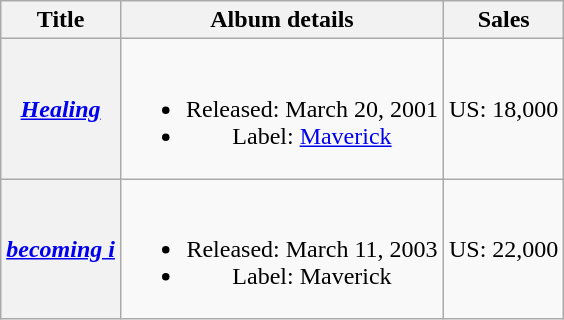<table class="wikitable plainrowheaders" style="text-align:center;">
<tr>
<th scope="col">Title</th>
<th scope="col">Album details</th>
<th>Sales</th>
</tr>
<tr>
<th scope="row"><em><a href='#'>Healing</a></em></th>
<td><br><ul><li>Released: March 20, 2001</li><li>Label: <a href='#'>Maverick</a></li></ul></td>
<td>US: 18,000</td>
</tr>
<tr>
<th scope="row"><em><a href='#'>becoming i</a></em></th>
<td><br><ul><li>Released: March 11, 2003</li><li>Label: Maverick</li></ul></td>
<td>US: 22,000</td>
</tr>
</table>
